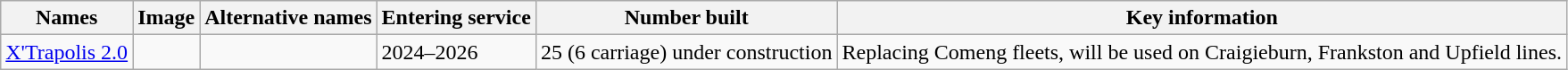<table class="wikitable mw-collapsible">
<tr>
<th>Names</th>
<th>Image</th>
<th>Alternative names</th>
<th>Entering service</th>
<th>Number built</th>
<th>Key information</th>
</tr>
<tr>
<td><a href='#'>X'Trapolis 2.0</a></td>
<td></td>
<td></td>
<td>2024–2026</td>
<td>25 (6 carriage) under construction</td>
<td>Replacing Comeng fleets, will be used on Craigieburn, Frankston and Upfield lines.</td>
</tr>
</table>
